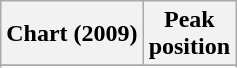<table class="wikitable sortable plainrowheaders" style="text-align:center;">
<tr>
<th scope="col">Chart (2009)</th>
<th scope="col">Peak<br>position</th>
</tr>
<tr>
</tr>
<tr>
</tr>
<tr>
</tr>
<tr>
</tr>
</table>
